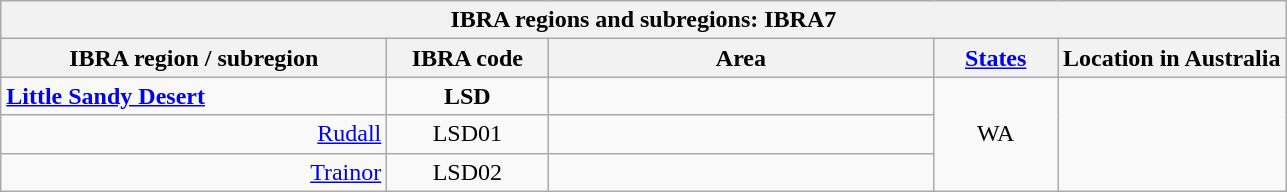<table class="wikitable sortable">
<tr>
<th rowwidth=100px colspan=5>IBRA regions and subregions: IBRA7</th>
</tr>
<tr>
<th scope="col" style="width:250px;">IBRA region / subregion</th>
<th scope="col" style="width:100px;">IBRA code</th>
<th scope="col" style="width:250px;">Area</th>
<th scope="col" style="width:75px;"><a href='#'>States</a></th>
<th>Location in Australia</th>
</tr>
<tr>
<td><strong><a href='#'>Little Sandy Desert</a></strong></td>
<td style="text-align:center;"><strong>LSD</strong></td>
<td align="right"><strong></strong></td>
<td style="text-align:center;" rowspan="3">WA</td>
<td style="text-align:center;" rowspan="3"></td>
</tr>
<tr>
<td align="right"><a href='#'>Rudall</a></td>
<td style="text-align:center;">LSD01</td>
<td align="right"></td>
</tr>
<tr>
<td align="right"><a href='#'>Trainor</a></td>
<td style="text-align:center;">LSD02</td>
<td align="right"></td>
</tr>
</table>
